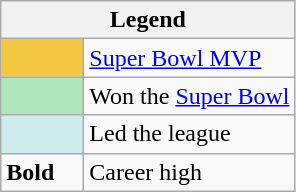<table class="wikitable">
<tr>
<th colspan="2">Legend</th>
</tr>
<tr>
<td style="background:#f4c842; width:3em;"></td>
<td><a href='#'>Super Bowl MVP</a></td>
</tr>
<tr>
<td style="background:#afe6ba; width:3em;"></td>
<td>Won the <a href='#'>Super Bowl</a></td>
</tr>
<tr>
<td style="background:#cfecec; width:3em;"></td>
<td>Led the league</td>
</tr>
<tr>
<td style="width:3em;"><strong>Bold</strong></td>
<td>Career high</td>
</tr>
</table>
